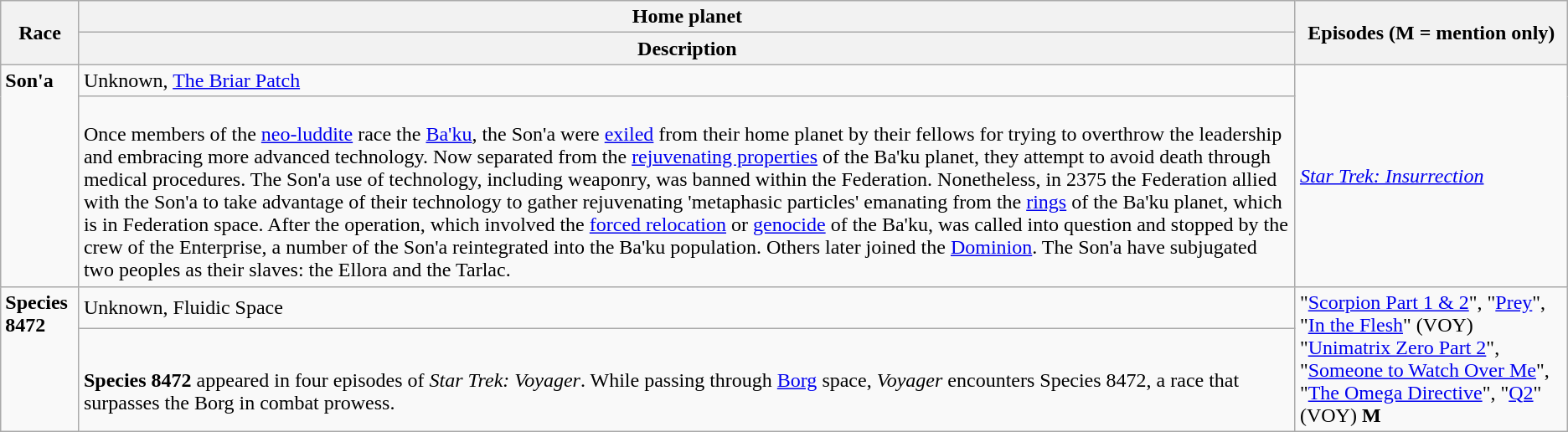<table class="wikitable">
<tr>
<th rowspan="2">Race</th>
<th>Home planet</th>
<th rowspan="2">Episodes (M = mention only)</th>
</tr>
<tr>
<th>Description</th>
</tr>
<tr>
<td rowspan="2" style="vertical-align: top;"><strong>Son'a</strong> </td>
<td>Unknown, <a href='#'>The Briar Patch</a></td>
<td rowspan="2"><em><a href='#'>Star Trek: Insurrection</a></em></td>
</tr>
<tr>
<td><br>Once members of the <a href='#'>neo-luddite</a> race the <a href='#'>Ba'ku</a>, the Son'a were <a href='#'>exiled</a> from their home planet by their fellows for trying to overthrow the leadership and embracing more advanced technology. Now separated from the <a href='#'>rejuvenating properties</a> of the Ba'ku planet, they attempt to avoid death through medical procedures. The Son'a use of technology, including weaponry, was banned within the Federation. Nonetheless, in 2375 the Federation allied with the Son'a to take advantage of their technology to gather rejuvenating 'metaphasic particles' emanating from the <a href='#'>rings</a> of the Ba'ku planet, which is in Federation space. After the operation, which involved the <a href='#'>forced relocation</a> or <a href='#'>genocide</a> of the Ba'ku, was called into question and stopped by the crew of the Enterprise, a number of the Son'a reintegrated into the Ba'ku population. Others later joined the <a href='#'>Dominion</a>. The Son'a have subjugated two peoples as their slaves: the Ellora and the Tarlac.</td>
</tr>
<tr>
<td rowspan="2" style="vertical-align: top;"><strong>Species 8472</strong> </td>
<td>Unknown, Fluidic Space</td>
<td rowspan="2">"<a href='#'>Scorpion Part 1 & 2</a>", "<a href='#'>Prey</a>", "<a href='#'>In the Flesh</a>" (VOY) "<a href='#'>Unimatrix Zero Part 2</a>", "<a href='#'>Someone to Watch Over Me</a>", "<a href='#'>The Omega Directive</a>", "<a href='#'>Q2</a>" (VOY) <strong>M</strong></td>
</tr>
<tr>
<td><br><strong>Species 8472</strong> appeared in four episodes of <em>Star Trek: Voyager</em>. While passing through <a href='#'>Borg</a> space, <em>Voyager</em> encounters Species 8472, a race that surpasses the Borg in combat prowess.</td>
</tr>
</table>
